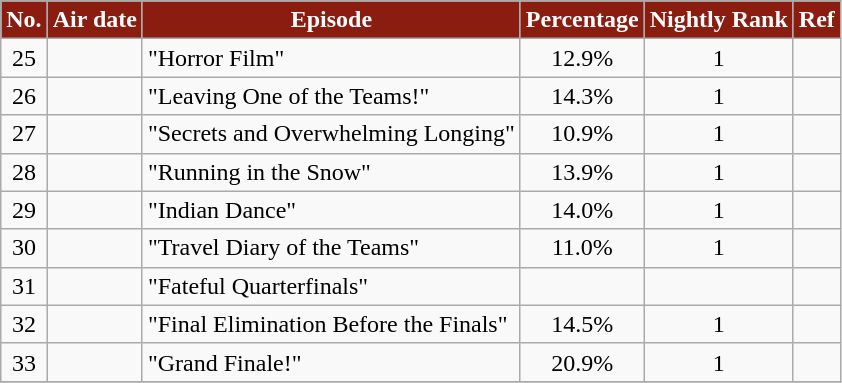<table class="wikitable" style="text-align:center;">
<tr>
<th style="background:#8b1c10; color:white;">No.</th>
<th style="background:#8b1c10; color:white;">Air date</th>
<th style="background:#8b1c10; color:white;">Episode</th>
<th style="background:#8b1c10; color:white;">Percentage</th>
<th style="background:#8b1c10; color:white;">Nightly Rank</th>
<th style="background:#8b1c10; color:white;">Ref</th>
</tr>
<tr>
<td>25</td>
<td style="text-align:left;"></td>
<td style="text-align:left;">"Horror Film"</td>
<td>12.9%</td>
<td>1</td>
<td></td>
</tr>
<tr>
<td>26</td>
<td style="text-align:left;"></td>
<td style="text-align:left;">"Leaving One of the Teams!"</td>
<td>14.3%</td>
<td>1</td>
<td></td>
</tr>
<tr>
<td>27</td>
<td style="text-align:left;"></td>
<td style="text-align:left;">"Secrets and Overwhelming Longing"</td>
<td>10.9%</td>
<td>1</td>
<td></td>
</tr>
<tr>
<td>28</td>
<td style="text-align:left;"></td>
<td style="text-align:left;">"Running in the Snow"</td>
<td>13.9%</td>
<td>1</td>
<td></td>
</tr>
<tr>
<td>29</td>
<td style="text-align:left;"></td>
<td style="text-align:left;">"Indian Dance"</td>
<td>14.0%</td>
<td>1</td>
<td></td>
</tr>
<tr>
<td>30</td>
<td style="text-align:left;"></td>
<td style="text-align:left;">"Travel Diary of the Teams"</td>
<td>11.0%</td>
<td>1</td>
<td></td>
</tr>
<tr>
<td>31</td>
<td style="text-align:left;"></td>
<td style="text-align:left;">"Fateful Quarterfinals"</td>
<td></td>
<td></td>
<td></td>
</tr>
<tr>
<td>32</td>
<td style="text-align:left;"></td>
<td style="text-align:left;">"Final Elimination Before the Finals"</td>
<td>14.5%</td>
<td>1</td>
<td></td>
</tr>
<tr>
<td>33</td>
<td style="text-align:left;"></td>
<td style="text-align:left;">"Grand Finale!"</td>
<td>20.9%</td>
<td>1</td>
<td></td>
</tr>
<tr>
</tr>
</table>
